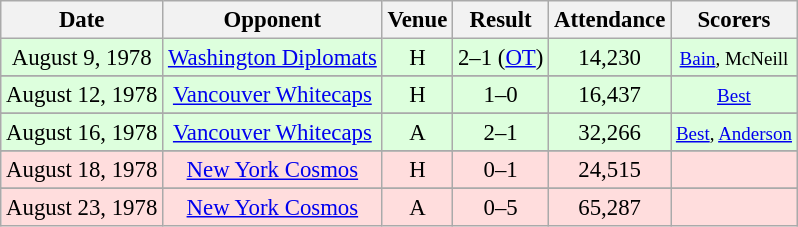<table class="wikitable" style="font-size:95%; text-align:center">
<tr>
<th>Date</th>
<th>Opponent</th>
<th>Venue</th>
<th>Result</th>
<th>Attendance</th>
<th>Scorers</th>
</tr>
<tr bgcolor="#ddffdd">
<td>August 9, 1978</td>
<td><a href='#'>Washington Diplomats</a></td>
<td>H</td>
<td>2–1  (<a href='#'>OT</a>)</td>
<td>14,230</td>
<td><small><a href='#'>Bain</a>, McNeill</small></td>
</tr>
<tr>
</tr>
<tr bgcolor="#ddffdd">
<td>August 12, 1978</td>
<td><a href='#'>Vancouver Whitecaps</a></td>
<td>H</td>
<td>1–0</td>
<td>16,437</td>
<td><small><a href='#'>Best</a></small></td>
</tr>
<tr>
</tr>
<tr bgcolor="#ddffdd">
<td>August 16, 1978</td>
<td><a href='#'>Vancouver Whitecaps</a></td>
<td>A</td>
<td>2–1</td>
<td>32,266</td>
<td><small><a href='#'>Best</a>, <a href='#'>Anderson</a></small></td>
</tr>
<tr>
</tr>
<tr bgcolor="#ffdddd">
<td>August 18, 1978</td>
<td><a href='#'>New York Cosmos</a></td>
<td>H</td>
<td>0–1</td>
<td>24,515</td>
<td></td>
</tr>
<tr>
</tr>
<tr bgcolor="#ffdddd">
<td>August 23, 1978</td>
<td><a href='#'>New York Cosmos</a></td>
<td>A</td>
<td>0–5</td>
<td>65,287</td>
<td></td>
</tr>
</table>
